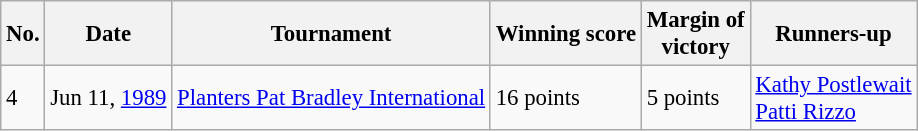<table class="wikitable" style="font-size:95%;">
<tr>
<th>No.</th>
<th>Date</th>
<th>Tournament</th>
<th>Winning score</th>
<th>Margin of<br>victory</th>
<th>Runners-up</th>
</tr>
<tr>
<td>4</td>
<td>Jun 11, <a href='#'>1989</a></td>
<td><a href='#'>Planters Pat Bradley International</a></td>
<td>16 points</td>
<td>5 points</td>
<td> <a href='#'>Kathy Postlewait</a><br> <a href='#'>Patti Rizzo</a></td>
</tr>
</table>
